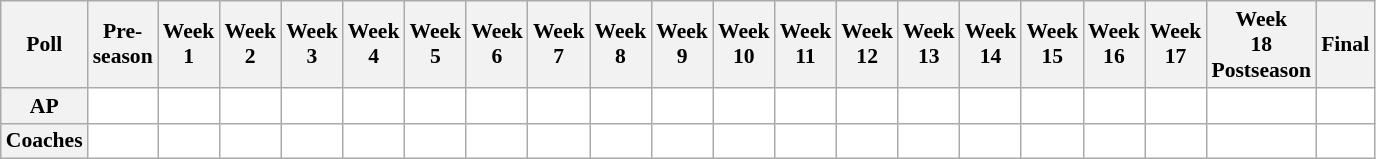<table class="wikitable" style="white-space:nowrap;font-size:90%">
<tr>
<th>Poll</th>
<th>Pre-<br>season</th>
<th>Week<br>1</th>
<th>Week<br>2</th>
<th>Week<br>3</th>
<th>Week<br>4</th>
<th>Week<br>5</th>
<th>Week<br>6</th>
<th>Week<br>7</th>
<th>Week<br>8</th>
<th>Week<br>9</th>
<th>Week<br>10</th>
<th>Week<br>11</th>
<th>Week<br>12</th>
<th>Week<br>13</th>
<th>Week<br>14</th>
<th>Week<br>15</th>
<th>Week<br>16</th>
<th>Week<br>17</th>
<th>Week<br>18<br>Postseason</th>
<th>Final</th>
</tr>
<tr style="text-align:center;">
<th>AP</th>
<td style="background:#FFF;"></td>
<td style="background:#FFF;"></td>
<td style="background:#FFF;"></td>
<td style="background:#FFF;"></td>
<td style="background:#FFF;"></td>
<td style="background:#FFF;"></td>
<td style="background:#FFF;"></td>
<td style="background:#FFF;"></td>
<td style="background:#FFF;"></td>
<td style="background:#FFF;"></td>
<td style="background:#FFF;"></td>
<td style="background:#FFF;"></td>
<td style="background:#FFF;"></td>
<td style="background:#FFF;"></td>
<td style="background:#FFF;"></td>
<td style="background:#FFF;"></td>
<td style="background:#FFF;"></td>
<td style="background:#FFF;"></td>
<td style="background:#FFF;"></td>
<td style="background:#FFF;"></td>
</tr>
<tr style="text-align:center;">
<th>Coaches</th>
<td style="background:#FFF;"></td>
<td style="background:#FFF;"></td>
<td style="background:#FFF;"></td>
<td style="background:#FFF;"></td>
<td style="background:#FFF;"></td>
<td style="background:#FFF;"></td>
<td style="background:#FFF;"></td>
<td style="background:#FFF;"></td>
<td style="background:#FFF;"></td>
<td style="background:#FFF;"></td>
<td style="background:#FFF;"></td>
<td style="background:#FFF;"></td>
<td style="background:#FFF;"></td>
<td style="background:#FFF;"></td>
<td style="background:#FFF;"></td>
<td style="background:#FFF;"></td>
<td style="background:#FFF;"></td>
<td style="background:#FFF;"></td>
<td style="background:#FFF;"></td>
<td style="background:#FFF;"></td>
</tr>
</table>
